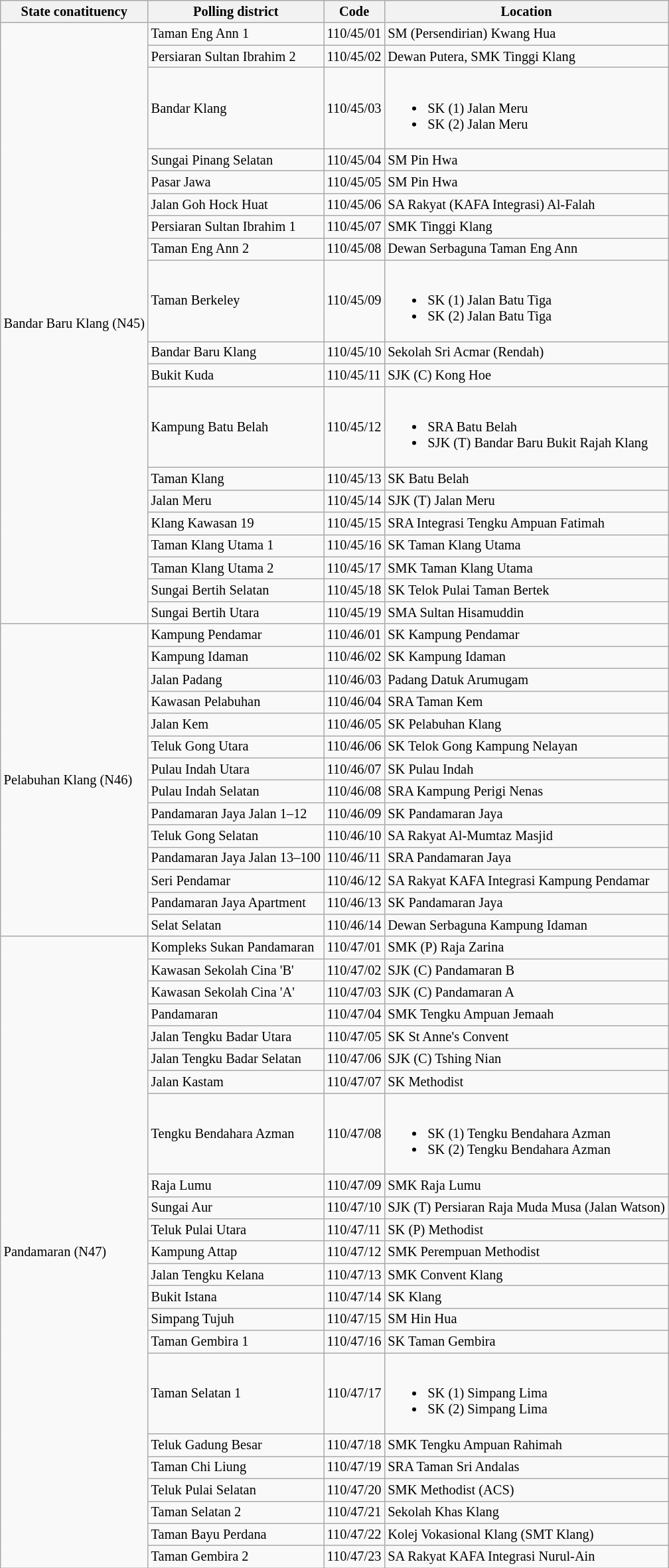<table class="wikitable sortable mw-collapsible" style="white-space:nowrap;font-size:85%">
<tr>
<th>State conatituency</th>
<th>Polling district</th>
<th>Code</th>
<th>Location</th>
</tr>
<tr>
<td rowspan="19">Bandar Baru Klang (N45)</td>
<td>Taman Eng Ann 1</td>
<td>110/45/01</td>
<td>SM (Persendirian) Kwang Hua</td>
</tr>
<tr>
<td>Persiaran Sultan Ibrahim 2</td>
<td>110/45/02</td>
<td>Dewan Putera, SMK Tinggi Klang</td>
</tr>
<tr>
<td>Bandar Klang</td>
<td>110/45/03</td>
<td><br><ul><li>SK (1) Jalan Meru</li><li>SK (2) Jalan Meru</li></ul></td>
</tr>
<tr>
<td>Sungai Pinang Selatan</td>
<td>110/45/04</td>
<td>SM Pin Hwa</td>
</tr>
<tr>
<td>Pasar Jawa</td>
<td>110/45/05</td>
<td>SM Pin Hwa</td>
</tr>
<tr>
<td>Jalan Goh Hock Huat</td>
<td>110/45/06</td>
<td>SA Rakyat (KAFA Integrasi) Al-Falah</td>
</tr>
<tr>
<td>Persiaran Sultan Ibrahim 1</td>
<td>110/45/07</td>
<td>SMK Tinggi Klang</td>
</tr>
<tr>
<td>Taman Eng Ann 2</td>
<td>110/45/08</td>
<td>Dewan Serbaguna Taman Eng Ann</td>
</tr>
<tr>
<td>Taman Berkeley</td>
<td>110/45/09</td>
<td><br><ul><li>SK (1) Jalan Batu Tiga</li><li>SK (2) Jalan Batu Tiga</li></ul></td>
</tr>
<tr>
<td>Bandar Baru Klang</td>
<td>110/45/10</td>
<td>Sekolah Sri Acmar (Rendah)</td>
</tr>
<tr>
<td>Bukit Kuda</td>
<td>110/45/11</td>
<td>SJK (C) Kong Hoe</td>
</tr>
<tr>
<td>Kampung Batu Belah</td>
<td>110/45/12</td>
<td><br><ul><li>SRA Batu Belah</li><li>SJK (T) Bandar Baru Bukit Rajah Klang</li></ul></td>
</tr>
<tr>
<td>Taman Klang</td>
<td>110/45/13</td>
<td>SK Batu Belah</td>
</tr>
<tr>
<td>Jalan Meru</td>
<td>110/45/14</td>
<td>SJK (T) Jalan Meru</td>
</tr>
<tr>
<td>Klang Kawasan 19</td>
<td>110/45/15</td>
<td>SRA Integrasi Tengku Ampuan Fatimah</td>
</tr>
<tr>
<td>Taman Klang Utama 1</td>
<td>110/45/16</td>
<td>SK Taman Klang Utama</td>
</tr>
<tr>
<td>Taman Klang Utama 2</td>
<td>110/45/17</td>
<td>SMK Taman Klang Utama</td>
</tr>
<tr>
<td>Sungai Bertih Selatan</td>
<td>110/45/18</td>
<td>SK Telok Pulai Taman Bertek</td>
</tr>
<tr>
<td>Sungai Bertih Utara</td>
<td>110/45/19</td>
<td>SMA Sultan Hisamuddin</td>
</tr>
<tr>
<td rowspan="14">Pelabuhan Klang (N46)</td>
<td>Kampung Pendamar</td>
<td>110/46/01</td>
<td>SK Kampung Pendamar</td>
</tr>
<tr>
<td>Kampung Idaman</td>
<td>110/46/02</td>
<td>SK Kampung Idaman</td>
</tr>
<tr>
<td>Jalan Padang</td>
<td>110/46/03</td>
<td>Padang Datuk Arumugam</td>
</tr>
<tr>
<td>Kawasan Pelabuhan</td>
<td>110/46/04</td>
<td>SRA Taman Kem</td>
</tr>
<tr>
<td>Jalan Kem</td>
<td>110/46/05</td>
<td>SK Pelabuhan Klang</td>
</tr>
<tr>
<td>Teluk Gong Utara</td>
<td>110/46/06</td>
<td>SK Telok Gong Kampung Nelayan</td>
</tr>
<tr>
<td>Pulau Indah Utara</td>
<td>110/46/07</td>
<td>SK Pulau Indah</td>
</tr>
<tr>
<td>Pulau Indah Selatan</td>
<td>110/46/08</td>
<td>SRA Kampung Perigi Nenas</td>
</tr>
<tr>
<td>Pandamaran Jaya Jalan 1–12</td>
<td>110/46/09</td>
<td>SK Pandamaran Jaya</td>
</tr>
<tr>
<td>Teluk Gong Selatan</td>
<td>110/46/10</td>
<td>SA Rakyat Al-Mumtaz Masjid</td>
</tr>
<tr>
<td>Pandamaran Jaya Jalan 13–100</td>
<td>110/46/11</td>
<td>SRA Pandamaran Jaya</td>
</tr>
<tr>
<td>Seri Pendamar</td>
<td>110/46/12</td>
<td>SA Rakyat KAFA Integrasi Kampung Pendamar</td>
</tr>
<tr>
<td>Pandamaran Jaya Apartment</td>
<td>110/46/13</td>
<td>SK Pandamaran Jaya</td>
</tr>
<tr>
<td>Selat Selatan</td>
<td>110/46/14</td>
<td>Dewan Serbaguna Kampung Idaman</td>
</tr>
<tr>
<td rowspan="23">Pandamaran (N47)</td>
<td>Kompleks Sukan Pandamaran</td>
<td>110/47/01</td>
<td>SMK (P) Raja Zarina</td>
</tr>
<tr>
<td>Kawasan Sekolah Cina 'B'</td>
<td>110/47/02</td>
<td>SJK (C) Pandamaran B</td>
</tr>
<tr>
<td>Kawasan Sekolah Cina 'A'</td>
<td>110/47/03</td>
<td>SJK (C) Pandamaran A</td>
</tr>
<tr>
<td>Pandamaran</td>
<td>110/47/04</td>
<td>SMK Tengku Ampuan Jemaah</td>
</tr>
<tr>
<td>Jalan Tengku Badar Utara</td>
<td>110/47/05</td>
<td>SK St Anne's Convent</td>
</tr>
<tr>
<td>Jalan Tengku Badar Selatan</td>
<td>110/47/06</td>
<td>SJK (C) Tshing Nian</td>
</tr>
<tr>
<td>Jalan Kastam</td>
<td>110/47/07</td>
<td>SK Methodist</td>
</tr>
<tr>
<td>Tengku Bendahara Azman</td>
<td>110/47/08</td>
<td><br><ul><li>SK (1) Tengku Bendahara Azman</li><li>SK (2) Tengku Bendahara Azman</li></ul></td>
</tr>
<tr>
<td>Raja Lumu</td>
<td>110/47/09</td>
<td>SMK Raja Lumu</td>
</tr>
<tr>
<td>Sungai Aur</td>
<td>110/47/10</td>
<td>SJK (T) Persiaran Raja Muda Musa (Jalan Watson)</td>
</tr>
<tr>
<td>Teluk Pulai Utara</td>
<td>110/47/11</td>
<td>SK (P) Methodist</td>
</tr>
<tr>
<td>Kampung Attap</td>
<td>110/47/12</td>
<td>SMK Perempuan Methodist</td>
</tr>
<tr>
<td>Jalan Tengku Kelana</td>
<td>110/47/13</td>
<td>SMK Convent Klang</td>
</tr>
<tr>
<td>Bukit Istana</td>
<td>110/47/14</td>
<td>SK Klang</td>
</tr>
<tr>
<td>Simpang Tujuh</td>
<td>110/47/15</td>
<td>SM Hin Hua</td>
</tr>
<tr>
<td>Taman Gembira 1</td>
<td>110/47/16</td>
<td>SK Taman Gembira</td>
</tr>
<tr>
<td>Taman Selatan 1</td>
<td>110/47/17</td>
<td><br><ul><li>SK (1) Simpang Lima</li><li>SK (2) Simpang Lima</li></ul></td>
</tr>
<tr>
<td>Teluk Gadung Besar</td>
<td>110/47/18</td>
<td>SMK Tengku Ampuan Rahimah</td>
</tr>
<tr>
<td>Taman Chi Liung</td>
<td>110/47/19</td>
<td>SRA Taman Sri Andalas</td>
</tr>
<tr>
<td>Teluk Pulai Selatan</td>
<td>110/47/20</td>
<td>SMK Methodist (ACS)</td>
</tr>
<tr>
<td>Taman Selatan 2</td>
<td>110/47/21</td>
<td>Sekolah Khas Klang</td>
</tr>
<tr>
<td>Taman Bayu Perdana</td>
<td>110/47/22</td>
<td>Kolej Vokasional Klang (SMT Klang)</td>
</tr>
<tr>
<td>Taman Gembira 2</td>
<td>110/47/23</td>
<td>SA Rakyat KAFA Integrasi Nurul-Ain</td>
</tr>
</table>
